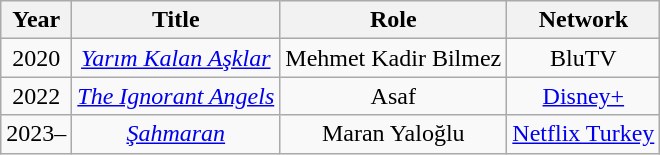<table class="wikitable" style="text-align:center;">
<tr>
<th>Year</th>
<th>Title</th>
<th>Role</th>
<th>Network</th>
</tr>
<tr>
<td>2020</td>
<td><em><a href='#'>Yarım Kalan Aşklar</a></em></td>
<td>Mehmet Kadir Bilmez</td>
<td>BluTV</td>
</tr>
<tr>
<td>2022</td>
<td><em><a href='#'>The Ignorant Angels</a></em></td>
<td>Asaf</td>
<td><a href='#'>Disney+</a></td>
</tr>
<tr>
<td>2023–</td>
<td><em><a href='#'>Şahmaran</a></em></td>
<td>Maran Yaloğlu</td>
<td><a href='#'>Netflix Turkey</a></td>
</tr>
</table>
